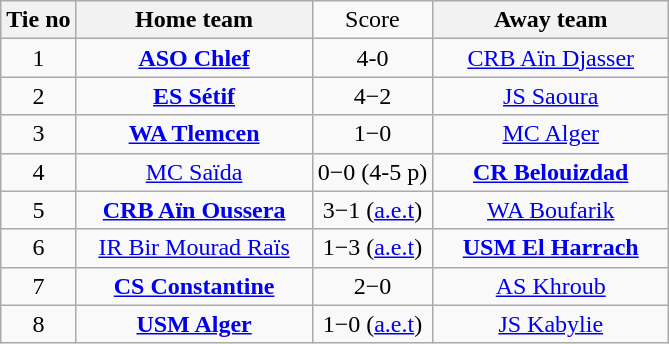<table class="wikitable" style="text-align:center">
<tr>
<th>Tie no</th>
<th style="width:150px;">Home team</th>
<td>Score</td>
<th style="width:150px;">Away team</th>
</tr>
<tr>
<td>1</td>
<td><strong><a href='#'>ASO Chlef</a></strong></td>
<td>4-0</td>
<td><a href='#'>CRB Aïn Djasser</a></td>
</tr>
<tr>
<td>2</td>
<td><strong><a href='#'>ES Sétif</a></strong></td>
<td>4−2</td>
<td><a href='#'>JS Saoura</a></td>
</tr>
<tr>
<td>3</td>
<td><strong><a href='#'>WA Tlemcen</a></strong></td>
<td>1−0</td>
<td><a href='#'>MC Alger</a></td>
</tr>
<tr>
<td>4</td>
<td><a href='#'>MC Saïda</a></td>
<td>0−0 (4-5 p)</td>
<td><strong><a href='#'>CR Belouizdad</a></strong></td>
</tr>
<tr>
<td>5</td>
<td><strong><a href='#'>CRB Aïn Oussera</a></strong></td>
<td>3−1 (<a href='#'>a.e.t</a>)</td>
<td><a href='#'>WA Boufarik</a></td>
</tr>
<tr>
<td>6</td>
<td><a href='#'>IR Bir Mourad Raïs</a></td>
<td>1−3 (<a href='#'>a.e.t</a>)</td>
<td><strong><a href='#'>USM El Harrach</a></strong></td>
</tr>
<tr>
<td>7</td>
<td><strong><a href='#'>CS Constantine</a></strong></td>
<td>2−0</td>
<td><a href='#'>AS Khroub</a></td>
</tr>
<tr>
<td>8</td>
<td><strong><a href='#'>USM Alger</a></strong></td>
<td>1−0 (<a href='#'>a.e.t</a>)</td>
<td><a href='#'>JS Kabylie</a></td>
</tr>
</table>
